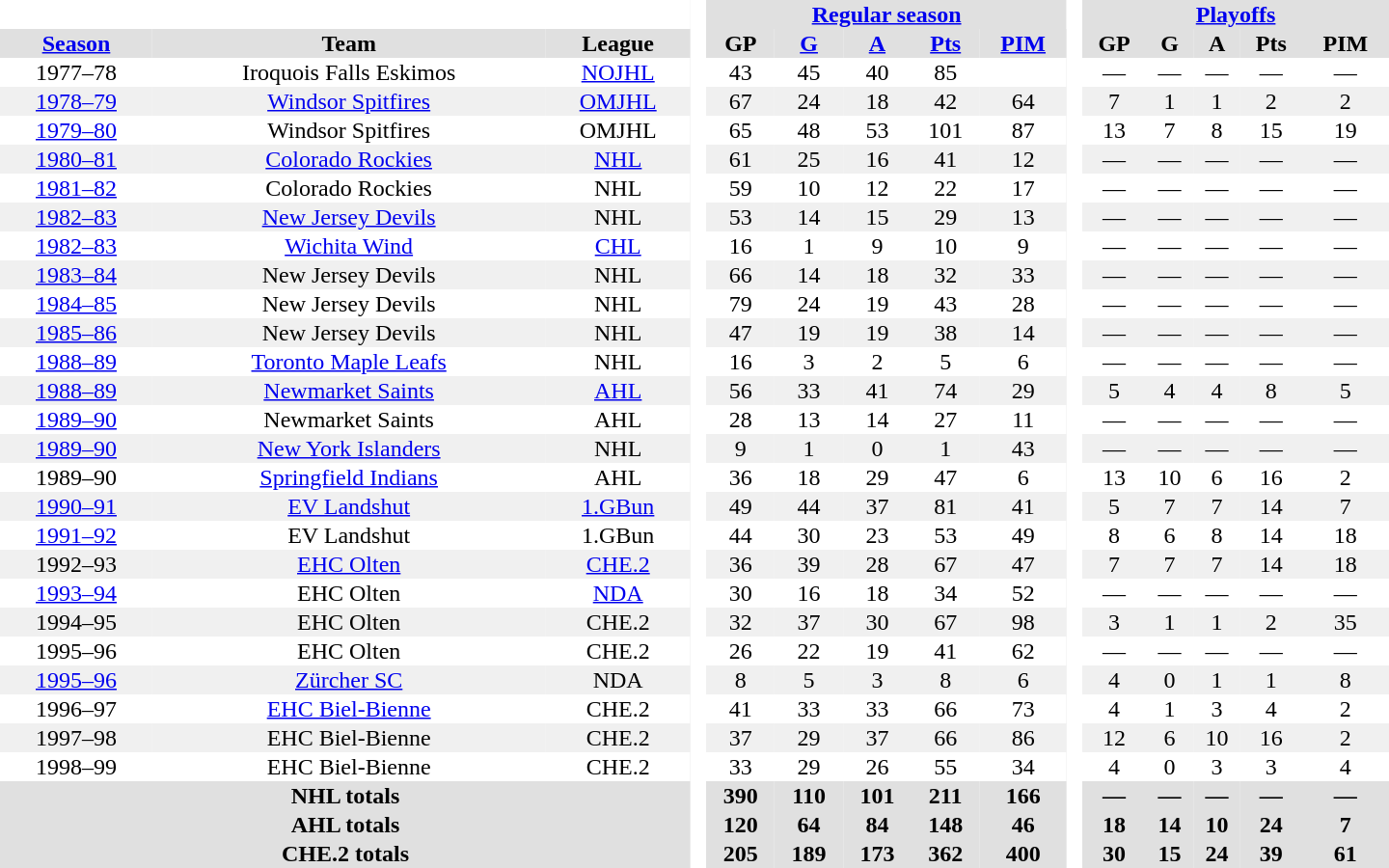<table border="0" cellpadding="1" cellspacing="0" style="text-align:center; width:60em">
<tr bgcolor="#e0e0e0">
<th colspan="3" bgcolor="#ffffff"> </th>
<th rowspan="99" bgcolor="#ffffff"> </th>
<th colspan="5"><a href='#'>Regular season</a></th>
<th rowspan="99" bgcolor="#ffffff"> </th>
<th colspan="5"><a href='#'>Playoffs</a></th>
</tr>
<tr bgcolor="#e0e0e0">
<th><a href='#'>Season</a></th>
<th>Team</th>
<th>League</th>
<th>GP</th>
<th><a href='#'>G</a></th>
<th><a href='#'>A</a></th>
<th><a href='#'>Pts</a></th>
<th><a href='#'>PIM</a></th>
<th>GP</th>
<th>G</th>
<th>A</th>
<th>Pts</th>
<th>PIM</th>
</tr>
<tr>
<td>1977–78</td>
<td>Iroquois Falls Eskimos</td>
<td><a href='#'>NOJHL</a></td>
<td>43</td>
<td>45</td>
<td>40</td>
<td>85</td>
<td></td>
<td>—</td>
<td>—</td>
<td>—</td>
<td>—</td>
<td>—</td>
</tr>
<tr bgcolor="#f0f0f0">
<td><a href='#'>1978–79</a></td>
<td><a href='#'>Windsor Spitfires</a></td>
<td><a href='#'>OMJHL</a></td>
<td>67</td>
<td>24</td>
<td>18</td>
<td>42</td>
<td>64</td>
<td>7</td>
<td>1</td>
<td>1</td>
<td>2</td>
<td>2</td>
</tr>
<tr>
<td><a href='#'>1979–80</a></td>
<td>Windsor Spitfires</td>
<td>OMJHL</td>
<td>65</td>
<td>48</td>
<td>53</td>
<td>101</td>
<td>87</td>
<td>13</td>
<td>7</td>
<td>8</td>
<td>15</td>
<td>19</td>
</tr>
<tr bgcolor="#f0f0f0">
<td><a href='#'>1980–81</a></td>
<td><a href='#'>Colorado Rockies</a></td>
<td><a href='#'>NHL</a></td>
<td>61</td>
<td>25</td>
<td>16</td>
<td>41</td>
<td>12</td>
<td>—</td>
<td>—</td>
<td>—</td>
<td>—</td>
<td>—</td>
</tr>
<tr>
<td><a href='#'>1981–82</a></td>
<td>Colorado Rockies</td>
<td>NHL</td>
<td>59</td>
<td>10</td>
<td>12</td>
<td>22</td>
<td>17</td>
<td>—</td>
<td>—</td>
<td>—</td>
<td>—</td>
<td>—</td>
</tr>
<tr bgcolor="#f0f0f0">
<td><a href='#'>1982–83</a></td>
<td><a href='#'>New Jersey Devils</a></td>
<td>NHL</td>
<td>53</td>
<td>14</td>
<td>15</td>
<td>29</td>
<td>13</td>
<td>—</td>
<td>—</td>
<td>—</td>
<td>—</td>
<td>—</td>
</tr>
<tr>
<td><a href='#'>1982–83</a></td>
<td><a href='#'>Wichita Wind</a></td>
<td><a href='#'>CHL</a></td>
<td>16</td>
<td>1</td>
<td>9</td>
<td>10</td>
<td>9</td>
<td>—</td>
<td>—</td>
<td>—</td>
<td>—</td>
<td>—</td>
</tr>
<tr bgcolor="#f0f0f0">
<td><a href='#'>1983–84</a></td>
<td>New Jersey Devils</td>
<td>NHL</td>
<td>66</td>
<td>14</td>
<td>18</td>
<td>32</td>
<td>33</td>
<td>—</td>
<td>—</td>
<td>—</td>
<td>—</td>
<td>—</td>
</tr>
<tr>
<td><a href='#'>1984–85</a></td>
<td>New Jersey Devils</td>
<td>NHL</td>
<td>79</td>
<td>24</td>
<td>19</td>
<td>43</td>
<td>28</td>
<td>—</td>
<td>—</td>
<td>—</td>
<td>—</td>
<td>—</td>
</tr>
<tr bgcolor="#f0f0f0">
<td><a href='#'>1985–86</a></td>
<td>New Jersey Devils</td>
<td>NHL</td>
<td>47</td>
<td>19</td>
<td>19</td>
<td>38</td>
<td>14</td>
<td>—</td>
<td>—</td>
<td>—</td>
<td>—</td>
<td>—</td>
</tr>
<tr>
<td><a href='#'>1988–89</a></td>
<td><a href='#'>Toronto Maple Leafs</a></td>
<td>NHL</td>
<td>16</td>
<td>3</td>
<td>2</td>
<td>5</td>
<td>6</td>
<td>—</td>
<td>—</td>
<td>—</td>
<td>—</td>
<td>—</td>
</tr>
<tr bgcolor="#f0f0f0">
<td><a href='#'>1988–89</a></td>
<td><a href='#'>Newmarket Saints</a></td>
<td><a href='#'>AHL</a></td>
<td>56</td>
<td>33</td>
<td>41</td>
<td>74</td>
<td>29</td>
<td>5</td>
<td>4</td>
<td>4</td>
<td>8</td>
<td>5</td>
</tr>
<tr>
<td><a href='#'>1989–90</a></td>
<td>Newmarket Saints</td>
<td>AHL</td>
<td>28</td>
<td>13</td>
<td>14</td>
<td>27</td>
<td>11</td>
<td>—</td>
<td>—</td>
<td>—</td>
<td>—</td>
<td>—</td>
</tr>
<tr bgcolor="#f0f0f0">
<td><a href='#'>1989–90</a></td>
<td><a href='#'>New York Islanders</a></td>
<td>NHL</td>
<td>9</td>
<td>1</td>
<td>0</td>
<td>1</td>
<td>43</td>
<td>—</td>
<td>—</td>
<td>—</td>
<td>—</td>
<td>—</td>
</tr>
<tr>
<td>1989–90</td>
<td><a href='#'>Springfield Indians</a></td>
<td>AHL</td>
<td>36</td>
<td>18</td>
<td>29</td>
<td>47</td>
<td>6</td>
<td>13</td>
<td>10</td>
<td>6</td>
<td>16</td>
<td>2</td>
</tr>
<tr bgcolor="#f0f0f0">
<td><a href='#'>1990–91</a></td>
<td><a href='#'>EV Landshut</a></td>
<td><a href='#'>1.GBun</a></td>
<td>49</td>
<td>44</td>
<td>37</td>
<td>81</td>
<td>41</td>
<td>5</td>
<td>7</td>
<td>7</td>
<td>14</td>
<td>7</td>
</tr>
<tr>
<td><a href='#'>1991–92</a></td>
<td>EV Landshut</td>
<td>1.GBun</td>
<td>44</td>
<td>30</td>
<td>23</td>
<td>53</td>
<td>49</td>
<td>8</td>
<td>6</td>
<td>8</td>
<td>14</td>
<td>18</td>
</tr>
<tr bgcolor="#f0f0f0">
<td>1992–93</td>
<td><a href='#'>EHC Olten</a></td>
<td><a href='#'>CHE.2</a></td>
<td>36</td>
<td>39</td>
<td>28</td>
<td>67</td>
<td>47</td>
<td>7</td>
<td>7</td>
<td>7</td>
<td>14</td>
<td>18</td>
</tr>
<tr>
<td><a href='#'>1993–94</a></td>
<td>EHC Olten</td>
<td><a href='#'>NDA</a></td>
<td>30</td>
<td>16</td>
<td>18</td>
<td>34</td>
<td>52</td>
<td>—</td>
<td>—</td>
<td>—</td>
<td>—</td>
<td>—</td>
</tr>
<tr bgcolor="#f0f0f0">
<td>1994–95</td>
<td>EHC Olten</td>
<td>CHE.2</td>
<td>32</td>
<td>37</td>
<td>30</td>
<td>67</td>
<td>98</td>
<td>3</td>
<td>1</td>
<td>1</td>
<td>2</td>
<td>35</td>
</tr>
<tr>
<td>1995–96</td>
<td>EHC Olten</td>
<td>CHE.2</td>
<td>26</td>
<td>22</td>
<td>19</td>
<td>41</td>
<td>62</td>
<td>—</td>
<td>—</td>
<td>—</td>
<td>—</td>
<td>—</td>
</tr>
<tr bgcolor="#f0f0f0">
<td><a href='#'>1995–96</a></td>
<td><a href='#'>Zürcher SC</a></td>
<td>NDA</td>
<td>8</td>
<td>5</td>
<td>3</td>
<td>8</td>
<td>6</td>
<td>4</td>
<td>0</td>
<td>1</td>
<td>1</td>
<td>8</td>
</tr>
<tr>
<td>1996–97</td>
<td><a href='#'>EHC Biel-Bienne</a></td>
<td>CHE.2</td>
<td>41</td>
<td>33</td>
<td>33</td>
<td>66</td>
<td>73</td>
<td>4</td>
<td>1</td>
<td>3</td>
<td>4</td>
<td>2</td>
</tr>
<tr bgcolor="#f0f0f0">
<td>1997–98</td>
<td>EHC Biel-Bienne</td>
<td>CHE.2</td>
<td>37</td>
<td>29</td>
<td>37</td>
<td>66</td>
<td>86</td>
<td>12</td>
<td>6</td>
<td>10</td>
<td>16</td>
<td>2</td>
</tr>
<tr>
<td>1998–99</td>
<td>EHC Biel-Bienne</td>
<td>CHE.2</td>
<td>33</td>
<td>29</td>
<td>26</td>
<td>55</td>
<td>34</td>
<td>4</td>
<td>0</td>
<td>3</td>
<td>3</td>
<td>4</td>
</tr>
<tr bgcolor="#e0e0e0">
<th colspan="3">NHL totals</th>
<th>390</th>
<th>110</th>
<th>101</th>
<th>211</th>
<th>166</th>
<th>—</th>
<th>—</th>
<th>—</th>
<th>—</th>
<th>—</th>
</tr>
<tr bgcolor="#e0e0e0">
<th colspan="3">AHL totals</th>
<th>120</th>
<th>64</th>
<th>84</th>
<th>148</th>
<th>46</th>
<th>18</th>
<th>14</th>
<th>10</th>
<th>24</th>
<th>7</th>
</tr>
<tr bgcolor="#e0e0e0">
<th colspan="3">CHE.2 totals</th>
<th>205</th>
<th>189</th>
<th>173</th>
<th>362</th>
<th>400</th>
<th>30</th>
<th>15</th>
<th>24</th>
<th>39</th>
<th>61</th>
</tr>
</table>
